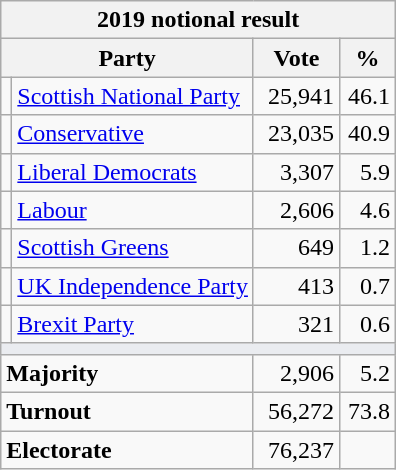<table class="wikitable">
<tr>
<th colspan="4">2019 notional result  </th>
</tr>
<tr>
<th bgcolor="#DDDDFF" width="130px" colspan="2">Party</th>
<th bgcolor="#DDDDFF" width="50px">Vote</th>
<th bgcolor="#DDDDFF" width="30px">%</th>
</tr>
<tr>
<td></td>
<td><a href='#'>Scottish National Party</a></td>
<td align=right>25,941</td>
<td align=right>46.1</td>
</tr>
<tr>
<td></td>
<td><a href='#'>Conservative</a></td>
<td align=right>23,035</td>
<td align=right>40.9</td>
</tr>
<tr>
<td></td>
<td><a href='#'>Liberal Democrats</a></td>
<td align="right">3,307</td>
<td align="right">5.9</td>
</tr>
<tr>
<td></td>
<td><a href='#'>Labour</a></td>
<td align=right>2,606</td>
<td align=right>4.6</td>
</tr>
<tr>
<td></td>
<td><a href='#'>Scottish Greens</a></td>
<td align=right>649</td>
<td align=right>1.2</td>
</tr>
<tr>
<td></td>
<td><a href='#'>UK Independence Party</a></td>
<td align="right">413</td>
<td align="right">0.7</td>
</tr>
<tr>
<td></td>
<td><a href='#'>Brexit Party</a></td>
<td align="right">321</td>
<td align="right">0.6</td>
</tr>
<tr>
<td colspan="4" bgcolor="#EAECF0"></td>
</tr>
<tr>
<td colspan="2"><strong>Majority</strong></td>
<td align="right">2,906</td>
<td align="right">5.2</td>
</tr>
<tr>
<td colspan="2"><strong>Turnout</strong></td>
<td align="right">56,272</td>
<td align="right">73.8</td>
</tr>
<tr>
<td colspan="2"><strong>Electorate</strong></td>
<td align=right>76,237</td>
</tr>
</table>
